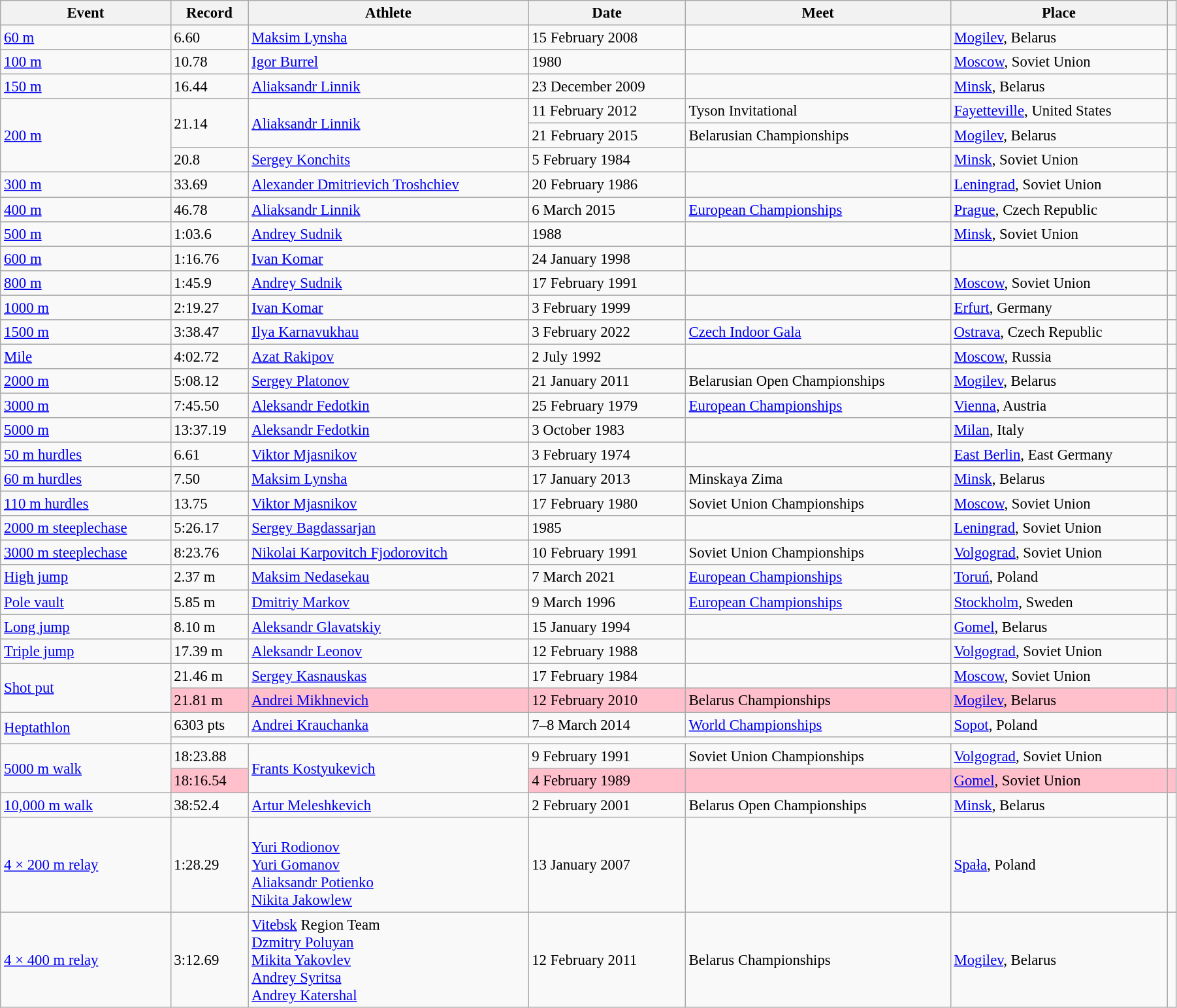<table class="wikitable" style="font-size:95%; width: 95%;">
<tr>
<th>Event</th>
<th>Record</th>
<th>Athlete</th>
<th>Date</th>
<th>Meet</th>
<th>Place</th>
<th></th>
</tr>
<tr>
<td><a href='#'>60 m</a></td>
<td>6.60</td>
<td><a href='#'>Maksim Lynsha</a></td>
<td>15 February 2008</td>
<td></td>
<td><a href='#'>Mogilev</a>, Belarus</td>
<td></td>
</tr>
<tr>
<td><a href='#'>100 m</a></td>
<td>10.78</td>
<td><a href='#'>Igor Burrel</a></td>
<td>1980</td>
<td></td>
<td><a href='#'>Moscow</a>, Soviet Union</td>
<td></td>
</tr>
<tr>
<td><a href='#'>150 m</a></td>
<td>16.44</td>
<td><a href='#'>Aliaksandr Linnik</a></td>
<td>23 December 2009</td>
<td></td>
<td><a href='#'>Minsk</a>, Belarus</td>
<td></td>
</tr>
<tr>
<td rowspan=3><a href='#'>200 m</a></td>
<td rowspan=2>21.14</td>
<td rowspan=2><a href='#'>Aliaksandr Linnik</a></td>
<td>11 February 2012</td>
<td>Tyson Invitational</td>
<td><a href='#'>Fayetteville</a>, United States</td>
<td></td>
</tr>
<tr>
<td>21 February 2015</td>
<td>Belarusian Championships</td>
<td><a href='#'>Mogilev</a>, Belarus</td>
<td></td>
</tr>
<tr>
<td>20.8 </td>
<td><a href='#'>Sergey Konchits</a></td>
<td>5 February 1984</td>
<td></td>
<td><a href='#'>Minsk</a>, Soviet Union</td>
<td></td>
</tr>
<tr>
<td><a href='#'>300 m</a></td>
<td>33.69</td>
<td><a href='#'>Alexander Dmitrievich Troshchiev</a></td>
<td>20 February 1986</td>
<td></td>
<td><a href='#'>Leningrad</a>, Soviet Union</td>
<td></td>
</tr>
<tr>
<td><a href='#'>400 m</a></td>
<td>46.78</td>
<td><a href='#'>Aliaksandr Linnik</a></td>
<td>6 March 2015</td>
<td><a href='#'>European Championships</a></td>
<td><a href='#'>Prague</a>, Czech Republic</td>
<td></td>
</tr>
<tr>
<td><a href='#'>500 m</a></td>
<td>1:03.6</td>
<td><a href='#'>Andrey Sudnik</a></td>
<td>1988</td>
<td></td>
<td><a href='#'>Minsk</a>, Soviet Union</td>
<td></td>
</tr>
<tr>
<td><a href='#'>600 m</a></td>
<td>1:16.76</td>
<td><a href='#'>Ivan Komar</a></td>
<td>24 January 1998</td>
<td></td>
<td></td>
<td></td>
</tr>
<tr>
<td><a href='#'>800 m</a></td>
<td>1:45.9</td>
<td><a href='#'>Andrey Sudnik</a></td>
<td>17 February 1991</td>
<td></td>
<td><a href='#'>Moscow</a>, Soviet Union</td>
<td></td>
</tr>
<tr>
<td><a href='#'>1000 m</a></td>
<td>2:19.27</td>
<td><a href='#'>Ivan Komar</a></td>
<td>3 February 1999</td>
<td></td>
<td><a href='#'>Erfurt</a>, Germany</td>
<td></td>
</tr>
<tr>
<td><a href='#'>1500 m</a></td>
<td>3:38.47</td>
<td><a href='#'>Ilya Karnavukhau</a></td>
<td>3 February 2022</td>
<td><a href='#'>Czech Indoor Gala</a></td>
<td><a href='#'>Ostrava</a>, Czech Republic</td>
<td></td>
</tr>
<tr>
<td><a href='#'>Mile</a></td>
<td>4:02.72</td>
<td><a href='#'>Azat Rakipov</a></td>
<td>2 July 1992</td>
<td></td>
<td><a href='#'>Moscow</a>, Russia</td>
<td></td>
</tr>
<tr>
<td><a href='#'>2000 m</a></td>
<td>5:08.12</td>
<td><a href='#'>Sergey Platonov</a></td>
<td>21 January 2011</td>
<td>Belarusian Open Championships</td>
<td><a href='#'>Mogilev</a>, Belarus</td>
<td></td>
</tr>
<tr>
<td><a href='#'>3000 m</a></td>
<td>7:45.50 </td>
<td><a href='#'>Aleksandr Fedotkin</a></td>
<td>25 February 1979</td>
<td><a href='#'>European Championships</a></td>
<td><a href='#'>Vienna</a>, Austria</td>
<td></td>
</tr>
<tr>
<td><a href='#'>5000 m</a></td>
<td>13:37.19</td>
<td><a href='#'>Aleksandr Fedotkin</a></td>
<td>3 October 1983</td>
<td></td>
<td><a href='#'>Milan</a>, Italy</td>
<td></td>
</tr>
<tr>
<td><a href='#'>50 m hurdles</a></td>
<td>6.61</td>
<td><a href='#'>Viktor Mjasnikov</a></td>
<td>3 February 1974</td>
<td></td>
<td><a href='#'>East Berlin</a>, East Germany</td>
<td></td>
</tr>
<tr>
<td><a href='#'>60 m hurdles</a></td>
<td>7.50</td>
<td><a href='#'>Maksim Lynsha</a></td>
<td>17 January 2013</td>
<td>Minskaya Zima</td>
<td><a href='#'>Minsk</a>, Belarus</td>
<td></td>
</tr>
<tr>
<td><a href='#'>110 m hurdles</a></td>
<td>13.75</td>
<td><a href='#'>Viktor Mjasnikov</a></td>
<td>17 February 1980</td>
<td>Soviet Union Championships</td>
<td><a href='#'>Moscow</a>, Soviet Union</td>
<td></td>
</tr>
<tr>
<td><a href='#'>2000 m steeplechase</a></td>
<td>5:26.17</td>
<td><a href='#'>Sergey Bagdassarjan</a></td>
<td>1985</td>
<td></td>
<td><a href='#'>Leningrad</a>, Soviet Union</td>
<td></td>
</tr>
<tr>
<td><a href='#'>3000 m steeplechase</a></td>
<td>8:23.76</td>
<td><a href='#'>Nikolai Karpovitch Fjodorovitch</a></td>
<td>10 February 1991</td>
<td>Soviet Union Championships</td>
<td><a href='#'>Volgograd</a>, Soviet Union</td>
<td></td>
</tr>
<tr>
<td><a href='#'>High jump</a></td>
<td>2.37 m</td>
<td><a href='#'>Maksim Nedasekau</a></td>
<td>7 March 2021</td>
<td><a href='#'>European Championships</a></td>
<td><a href='#'>Toruń</a>, Poland</td>
<td></td>
</tr>
<tr>
<td><a href='#'>Pole vault</a></td>
<td>5.85 m</td>
<td><a href='#'>Dmitriy Markov</a></td>
<td>9 March 1996</td>
<td><a href='#'>European Championships</a></td>
<td><a href='#'>Stockholm</a>, Sweden</td>
<td></td>
</tr>
<tr>
<td><a href='#'>Long jump</a></td>
<td>8.10 m</td>
<td><a href='#'>Aleksandr Glavatskiy</a></td>
<td>15 January 1994</td>
<td></td>
<td><a href='#'>Gomel</a>, Belarus</td>
<td></td>
</tr>
<tr>
<td><a href='#'>Triple jump</a></td>
<td>17.39 m</td>
<td><a href='#'>Aleksandr Leonov</a></td>
<td>12 February 1988</td>
<td></td>
<td><a href='#'>Volgograd</a>, Soviet Union</td>
<td></td>
</tr>
<tr>
<td rowspan=2><a href='#'>Shot put</a></td>
<td>21.46 m</td>
<td><a href='#'>Sergey Kasnauskas</a></td>
<td>17 February 1984</td>
<td></td>
<td><a href='#'>Moscow</a>, Soviet Union</td>
<td></td>
</tr>
<tr style="background:pink">
<td>21.81 m</td>
<td><a href='#'>Andrei Mikhnevich</a></td>
<td>12 February 2010</td>
<td>Belarus Championships</td>
<td><a href='#'>Mogilev</a>, Belarus</td>
<td></td>
</tr>
<tr>
<td rowspan=2><a href='#'>Heptathlon</a></td>
<td>6303 pts</td>
<td><a href='#'>Andrei Krauchanka</a></td>
<td>7–8 March 2014</td>
<td><a href='#'>World Championships</a></td>
<td><a href='#'>Sopot</a>, Poland</td>
<td></td>
</tr>
<tr>
<td colspan=5></td>
<td></td>
</tr>
<tr>
<td rowspan=2><a href='#'>5000 m walk</a></td>
<td>18:23.88</td>
<td rowspan=2><a href='#'>Frants Kostyukevich</a></td>
<td>9 February 1991</td>
<td>Soviet Union Championships</td>
<td><a href='#'>Volgograd</a>, Soviet Union</td>
<td></td>
</tr>
<tr style="background:pink">
<td>18:16.54</td>
<td>4 February 1989</td>
<td></td>
<td><a href='#'>Gomel</a>, Soviet Union</td>
<td></td>
</tr>
<tr>
<td><a href='#'>10,000 m walk</a></td>
<td>38:52.4</td>
<td><a href='#'>Artur Meleshkevich</a></td>
<td>2 February 2001</td>
<td>Belarus Open Championships</td>
<td><a href='#'>Minsk</a>, Belarus</td>
<td></td>
</tr>
<tr>
<td><a href='#'>4 × 200 m relay</a></td>
<td>1:28.29</td>
<td><br><a href='#'>Yuri Rodionov</a><br><a href='#'>Yuri Gomanov</a><br><a href='#'>Aliaksandr Potienko</a><br><a href='#'>Nikita Jakowlew</a></td>
<td>13 January 2007</td>
<td></td>
<td><a href='#'>Spała</a>, Poland</td>
<td></td>
</tr>
<tr>
<td><a href='#'>4 × 400 m relay</a></td>
<td>3:12.69</td>
<td><a href='#'>Vitebsk</a> Region Team<br><a href='#'>Dzmitry Poluyan</a><br><a href='#'>Mikita Yakovlev</a><br><a href='#'>Andrey Syritsa</a><br><a href='#'>Andrey Katershal</a></td>
<td>12 February 2011</td>
<td>Belarus Championships</td>
<td><a href='#'>Mogilev</a>, Belarus</td>
<td></td>
</tr>
</table>
